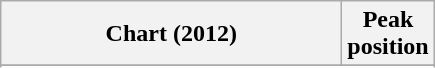<table class="wikitable sortable plainrowheaders" style="text-align:center">
<tr>
<th align="center" width="220">Chart (2012)</th>
<th align="center">Peak<br>position</th>
</tr>
<tr>
</tr>
<tr>
</tr>
</table>
